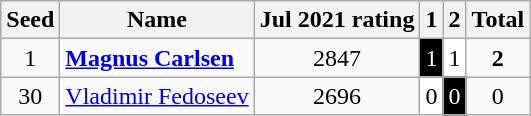<table class="wikitable">
<tr>
<th>Seed</th>
<th>Name</th>
<th>Jul 2021 rating</th>
<th>1</th>
<th>2</th>
<th>Total</th>
</tr>
<tr align=center>
<td>1</td>
<td align=left> <strong><a href='#'>Magnus Carlsen</a></strong></td>
<td>2847</td>
<td style="background:black; color:white">1</td>
<td style="background:white; color:black">1</td>
<td><strong>2</strong></td>
</tr>
<tr align=center>
<td>30</td>
<td align=left> <a href='#'>Vladimir Fedoseev</a></td>
<td>2696</td>
<td style="background:white; color:black">0</td>
<td style="background:black; color:white">0</td>
<td>0</td>
</tr>
</table>
